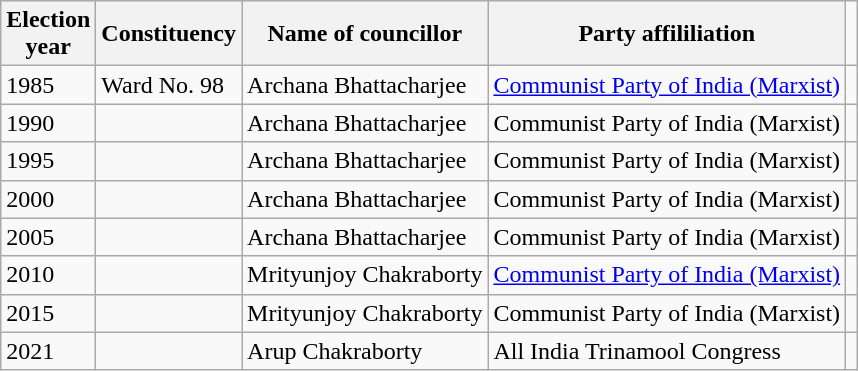<table class="wikitable"ìÍĦĤĠčw>
<tr>
<th>Election<br> year</th>
<th>Constituency</th>
<th>Name of councillor</th>
<th>Party affililiation</th>
</tr>
<tr>
<td>1985</td>
<td>Ward No. 98</td>
<td>Archana Bhattacharjee</td>
<td><a href='#'>Communist Party of India (Marxist)</a></td>
<td></td>
</tr>
<tr>
<td>1990</td>
<td></td>
<td>Archana Bhattacharjee</td>
<td>Communist Party of India (Marxist)</td>
<td></td>
</tr>
<tr>
<td>1995</td>
<td></td>
<td>Archana Bhattacharjee</td>
<td>Communist Party of India (Marxist)</td>
<td></td>
</tr>
<tr>
<td>2000</td>
<td></td>
<td>Archana Bhattacharjee</td>
<td>Communist Party of India (Marxist)</td>
<td></td>
</tr>
<tr>
<td>2005</td>
<td></td>
<td>Archana Bhattacharjee</td>
<td>Communist Party of India (Marxist)</td>
<td></td>
</tr>
<tr>
<td>2010</td>
<td></td>
<td>Mrityunjoy Chakraborty</td>
<td><a href='#'>Communist Party of India (Marxist)</a></td>
<td></td>
</tr>
<tr>
<td>2015</td>
<td></td>
<td>Mrityunjoy Chakraborty</td>
<td>Communist Party of India (Marxist)</td>
<td></td>
</tr>
<tr>
<td>2021</td>
<td></td>
<td>Arup Chakraborty</td>
<td>All India Trinamool Congress</td>
<td></td>
</tr>
</table>
